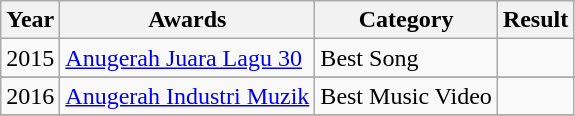<table class="wikitable">
<tr>
<th>Year</th>
<th>Awards</th>
<th>Category</th>
<th>Result</th>
</tr>
<tr>
<td rowspan="1" align="center">2015</td>
<td><a href='#'>Anugerah Juara Lagu 30</a></td>
<td>Best Song</td>
<td></td>
</tr>
<tr>
</tr>
<tr>
<td rowspan="1" align="center">2016</td>
<td><a href='#'>Anugerah Industri Muzik</a></td>
<td>Best Music Video</td>
<td></td>
</tr>
<tr>
</tr>
</table>
